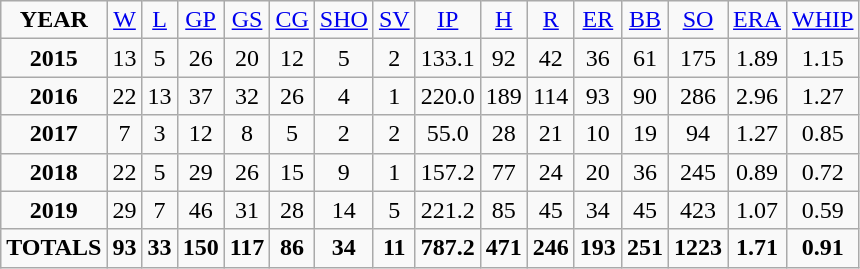<table class="wikitable">
<tr align=center>
<td><strong>YEAR</strong></td>
<td><a href='#'>W</a></td>
<td><a href='#'>L</a></td>
<td><a href='#'>GP</a></td>
<td><a href='#'>GS</a></td>
<td><a href='#'>CG</a></td>
<td><a href='#'>SHO</a></td>
<td><a href='#'>SV</a></td>
<td><a href='#'>IP</a></td>
<td><a href='#'>H</a></td>
<td><a href='#'>R</a></td>
<td><a href='#'>ER</a></td>
<td><a href='#'>BB</a></td>
<td><a href='#'>SO</a></td>
<td><a href='#'>ERA</a></td>
<td><a href='#'>WHIP</a></td>
</tr>
<tr align=center>
<td><strong>2015</strong></td>
<td>13</td>
<td>5</td>
<td>26</td>
<td>20</td>
<td>12</td>
<td>5</td>
<td>2</td>
<td>133.1</td>
<td>92</td>
<td>42</td>
<td>36</td>
<td>61</td>
<td>175</td>
<td>1.89</td>
<td>1.15</td>
</tr>
<tr align=center>
<td><strong>2016</strong></td>
<td>22</td>
<td>13</td>
<td>37</td>
<td>32</td>
<td>26</td>
<td>4</td>
<td>1</td>
<td>220.0</td>
<td>189</td>
<td>114</td>
<td>93</td>
<td>90</td>
<td>286</td>
<td>2.96</td>
<td>1.27</td>
</tr>
<tr align=center>
<td><strong>2017</strong></td>
<td>7</td>
<td>3</td>
<td>12</td>
<td>8</td>
<td>5</td>
<td>2</td>
<td>2</td>
<td>55.0</td>
<td>28</td>
<td>21</td>
<td>10</td>
<td>19</td>
<td>94</td>
<td>1.27</td>
<td>0.85</td>
</tr>
<tr align=center>
<td><strong>2018</strong></td>
<td>22</td>
<td>5</td>
<td>29</td>
<td>26</td>
<td>15</td>
<td>9</td>
<td>1</td>
<td>157.2</td>
<td>77</td>
<td>24</td>
<td>20</td>
<td>36</td>
<td>245</td>
<td>0.89</td>
<td>0.72</td>
</tr>
<tr align=center>
<td><strong>2019</strong></td>
<td>29</td>
<td>7</td>
<td>46</td>
<td>31</td>
<td>28</td>
<td>14</td>
<td>5</td>
<td>221.2</td>
<td>85</td>
<td>45</td>
<td>34</td>
<td>45</td>
<td>423</td>
<td>1.07</td>
<td>0.59</td>
</tr>
<tr align=center>
<td><strong>TOTALS</strong></td>
<td><strong>93</strong></td>
<td><strong>33</strong></td>
<td><strong>150</strong></td>
<td><strong>117</strong></td>
<td><strong>86</strong></td>
<td><strong>34</strong></td>
<td><strong>11</strong></td>
<td><strong>787.2</strong></td>
<td><strong>471</strong></td>
<td><strong>246</strong></td>
<td><strong>193</strong></td>
<td><strong>251</strong></td>
<td><strong>1223</strong></td>
<td><strong>1.71</strong></td>
<td><strong>0.91</strong></td>
</tr>
</table>
